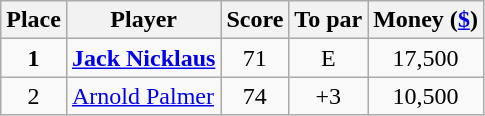<table class="wikitable">
<tr>
<th>Place</th>
<th>Player</th>
<th>Score</th>
<th>To par</th>
<th>Money (<a href='#'>$</a>)</th>
</tr>
<tr>
<td align=center><strong>1</strong></td>
<td> <strong><a href='#'>Jack Nicklaus</a></strong></td>
<td align=center>71</td>
<td align=center>E</td>
<td align=center>17,500</td>
</tr>
<tr>
<td align=center>2</td>
<td> <a href='#'>Arnold Palmer</a></td>
<td align=center>74</td>
<td align=center>+3</td>
<td align=center>10,500</td>
</tr>
</table>
